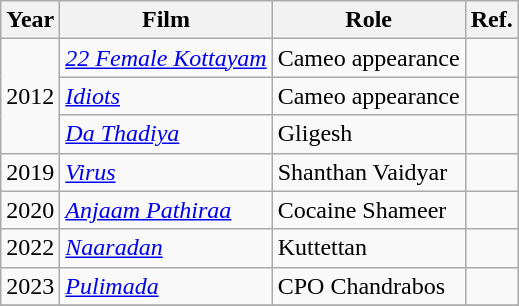<table class="wikitable sortable">
<tr>
<th>Year</th>
<th>Film</th>
<th>Role</th>
<th>Ref.</th>
</tr>
<tr>
<td rowspan=3>2012</td>
<td><em><a href='#'>22 Female Kottayam</a></em></td>
<td>Cameo appearance</td>
<td></td>
</tr>
<tr>
<td><em><a href='#'>Idiots</a></em></td>
<td>Cameo appearance</td>
<td></td>
</tr>
<tr>
<td><em><a href='#'>Da Thadiya</a></em></td>
<td>Gligesh</td>
<td></td>
</tr>
<tr>
<td>2019</td>
<td><em><a href='#'>Virus</a></em></td>
<td>Shanthan Vaidyar</td>
<td></td>
</tr>
<tr>
<td>2020</td>
<td><em><a href='#'>Anjaam Pathiraa</a></em></td>
<td>Cocaine Shameer</td>
<td></td>
</tr>
<tr>
<td>2022</td>
<td><em><a href='#'>Naaradan</a></em></td>
<td>Kuttettan</td>
<td></td>
</tr>
<tr>
<td>2023</td>
<td><em><a href='#'>Pulimada</a></em></td>
<td>CPO Chandrabos</td>
<td></td>
</tr>
<tr>
</tr>
</table>
